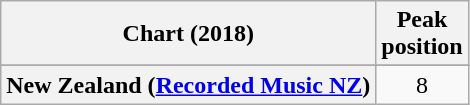<table class="wikitable sortable plainrowheaders" style="text-align:center">
<tr>
<th scope="col">Chart (2018)</th>
<th scope="col">Peak<br> position</th>
</tr>
<tr>
</tr>
<tr>
</tr>
<tr>
<th scope="row">New Zealand (<a href='#'>Recorded Music NZ</a>)</th>
<td>8</td>
</tr>
</table>
